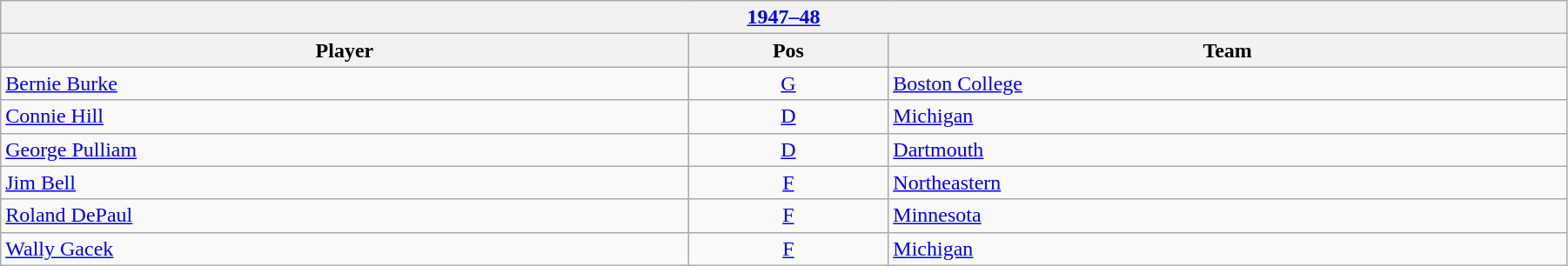<table class="wikitable" width=95%>
<tr>
<th colspan=3><a href='#'>1947–48</a></th>
</tr>
<tr>
<th>Player</th>
<th>Pos</th>
<th>Team</th>
</tr>
<tr>
<td><a href='#'>Bernie Burke</a></td>
<td style="text-align:center;"><a href='#'>G</a></td>
<td><a href='#'>Boston College</a></td>
</tr>
<tr>
<td><a href='#'>Connie Hill</a></td>
<td style="text-align:center;"><a href='#'>D</a></td>
<td><a href='#'>Michigan</a></td>
</tr>
<tr>
<td><a href='#'>George Pulliam</a></td>
<td style="text-align:center;"><a href='#'>D</a></td>
<td><a href='#'>Dartmouth</a></td>
</tr>
<tr>
<td><a href='#'>Jim Bell</a></td>
<td style="text-align:center;"><a href='#'>F</a></td>
<td><a href='#'>Northeastern</a></td>
</tr>
<tr>
<td><a href='#'>Roland DePaul</a></td>
<td style="text-align:center;"><a href='#'>F</a></td>
<td><a href='#'>Minnesota</a></td>
</tr>
<tr>
<td><a href='#'>Wally Gacek</a></td>
<td style="text-align:center;"><a href='#'>F</a></td>
<td><a href='#'>Michigan</a></td>
</tr>
</table>
